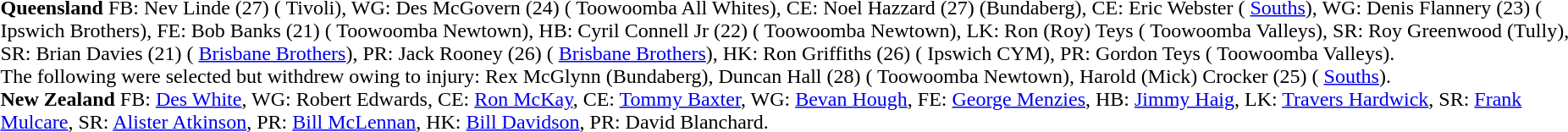<table width="100%" class="mw-collapsible mw-collapsed">
<tr>
<td valign="top" width="50%"><br><strong>Queensland</strong> FB: Nev Linde (27) ( Tivoli), WG: Des McGovern (24) ( Toowoomba All Whites), CE: Noel Hazzard (27) (Bundaberg), CE: Eric Webster ( <a href='#'>Souths</a>), WG: Denis Flannery (23) ( Ipswich Brothers), FE: Bob Banks (21) ( Toowoomba Newtown), HB: Cyril Connell Jr (22) ( Toowoomba Newtown), LK: Ron (Roy) Teys ( Toowoomba Valleys), SR: Roy Greenwood (Tully), SR: Brian Davies (21) ( <a href='#'>Brisbane Brothers</a>), PR: Jack Rooney (26) ( <a href='#'>Brisbane Brothers</a>), HK: Ron Griffiths (26) ( Ipswich CYM), PR: Gordon Teys ( Toowoomba Valleys).<br>
The following were selected but withdrew owing to injury: Rex McGlynn (Bundaberg), Duncan Hall (28) ( Toowoomba Newtown), Harold (Mick) Crocker (25) ( <a href='#'>Souths</a>).<br> 
<strong>New Zealand</strong> FB: <a href='#'>Des White</a>, WG: Robert Edwards, CE: <a href='#'>Ron McKay</a>, CE: <a href='#'>Tommy Baxter</a>, WG: <a href='#'>Bevan Hough</a>, FE: <a href='#'>George Menzies</a>, HB: <a href='#'>Jimmy Haig</a>, LK: <a href='#'>Travers Hardwick</a>, SR: <a href='#'>Frank Mulcare</a>, SR: <a href='#'>Alister Atkinson</a>, PR: <a href='#'>Bill McLennan</a>, HK: <a href='#'>Bill Davidson</a>, PR: David Blanchard.</td>
</tr>
</table>
